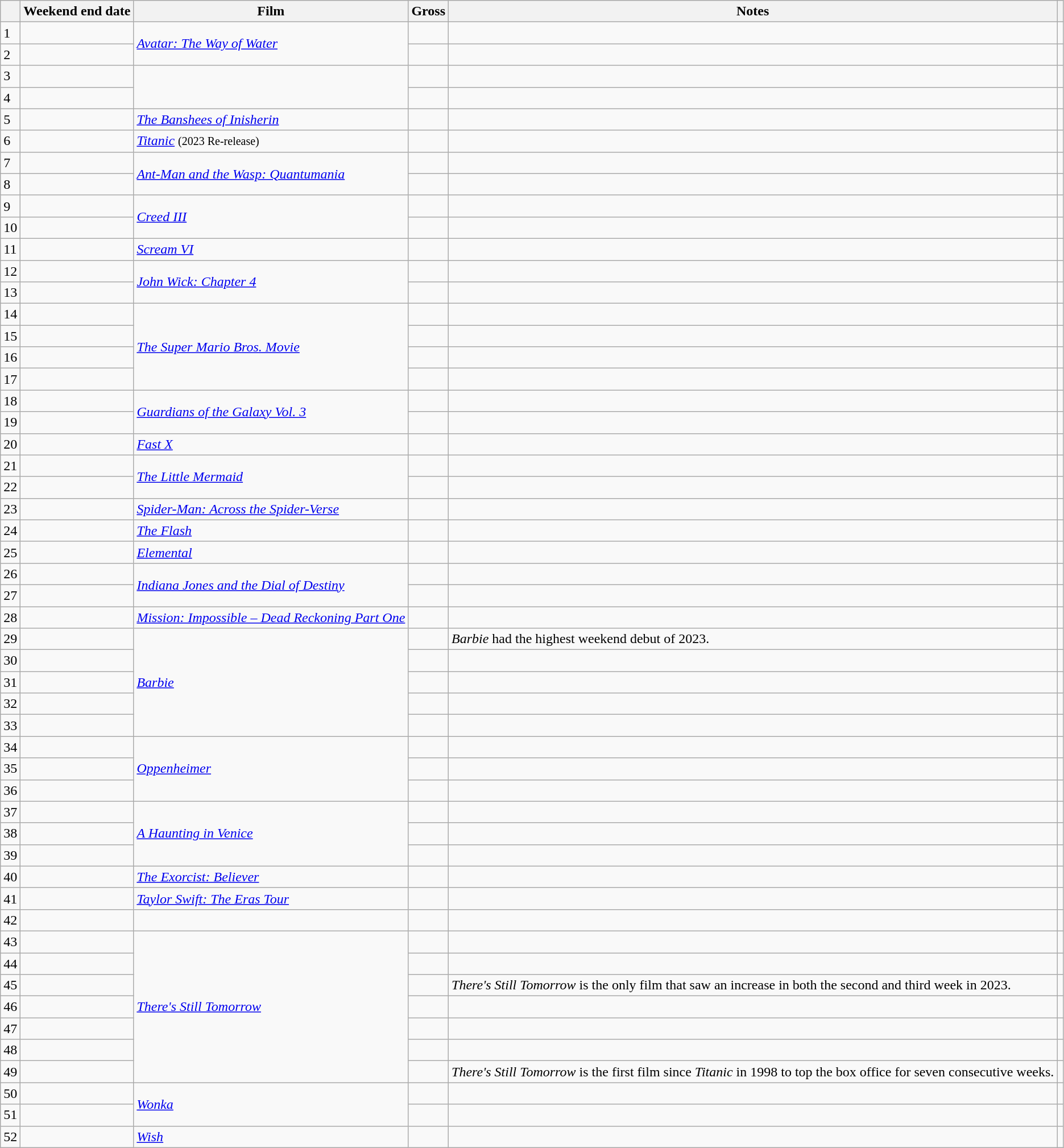<table class="wikitable sortable">
<tr>
<th></th>
<th>Weekend end date</th>
<th>Film</th>
<th>Gross</th>
<th class="unsortable">Notes</th>
<th class="unsortable"></th>
</tr>
<tr>
<td>1</td>
<td></td>
<td rowspan="2"><em><a href='#'>Avatar: The Way of Water</a></em></td>
<td></td>
<td></td>
<td></td>
</tr>
<tr>
<td>2</td>
<td></td>
<td></td>
<td></td>
<td></td>
</tr>
<tr>
<td>3</td>
<td></td>
<td rowspan="2"></td>
<td></td>
<td></td>
<td></td>
</tr>
<tr>
<td>4</td>
<td></td>
<td></td>
<td></td>
<td></td>
</tr>
<tr>
<td>5</td>
<td></td>
<td><em><a href='#'>The Banshees of Inisherin</a></em></td>
<td></td>
<td></td>
<td></td>
</tr>
<tr>
<td>6</td>
<td></td>
<td><em><a href='#'>Titanic</a></em> <small>(2023 Re-release)</small></td>
<td></td>
<td></td>
<td></td>
</tr>
<tr>
<td>7</td>
<td></td>
<td rowspan="2"><em><a href='#'>Ant-Man and the Wasp: Quantumania</a></em></td>
<td></td>
<td></td>
<td></td>
</tr>
<tr>
<td>8</td>
<td></td>
<td></td>
<td></td>
<td></td>
</tr>
<tr>
<td>9</td>
<td></td>
<td rowspan="2"><em><a href='#'>Creed III</a></em></td>
<td></td>
<td></td>
<td></td>
</tr>
<tr>
<td>10</td>
<td></td>
<td></td>
<td></td>
<td></td>
</tr>
<tr>
<td>11</td>
<td></td>
<td><em><a href='#'>Scream VI</a></em></td>
<td></td>
<td></td>
<td></td>
</tr>
<tr>
<td>12</td>
<td></td>
<td rowspan="2"><em><a href='#'>John Wick: Chapter 4</a></em></td>
<td></td>
<td></td>
<td></td>
</tr>
<tr>
<td>13</td>
<td></td>
<td></td>
<td></td>
<td></td>
</tr>
<tr>
<td>14</td>
<td></td>
<td rowspan="4"><em><a href='#'>The Super Mario Bros. Movie</a></em></td>
<td></td>
<td></td>
<td></td>
</tr>
<tr>
<td>15</td>
<td></td>
<td></td>
<td></td>
<td></td>
</tr>
<tr>
<td>16</td>
<td></td>
<td></td>
<td></td>
<td></td>
</tr>
<tr>
<td>17</td>
<td></td>
<td></td>
<td></td>
<td></td>
</tr>
<tr>
<td>18</td>
<td></td>
<td rowspan="2"><em><a href='#'>Guardians of the Galaxy Vol. 3</a></em></td>
<td></td>
<td></td>
<td></td>
</tr>
<tr>
<td>19</td>
<td></td>
<td></td>
<td></td>
<td></td>
</tr>
<tr>
<td>20</td>
<td></td>
<td><em><a href='#'>Fast X</a></em></td>
<td></td>
<td></td>
<td></td>
</tr>
<tr>
<td>21</td>
<td></td>
<td rowspan="2"><em><a href='#'>The Little Mermaid</a></em></td>
<td></td>
<td></td>
<td></td>
</tr>
<tr>
<td>22</td>
<td></td>
<td></td>
<td></td>
<td></td>
</tr>
<tr>
<td>23</td>
<td></td>
<td><em><a href='#'>Spider-Man: Across the Spider-Verse</a></em></td>
<td></td>
<td></td>
<td></td>
</tr>
<tr>
<td>24</td>
<td></td>
<td><em><a href='#'>The Flash</a></em></td>
<td></td>
<td></td>
<td></td>
</tr>
<tr>
<td>25</td>
<td></td>
<td><em><a href='#'>Elemental</a></em></td>
<td></td>
<td></td>
<td></td>
</tr>
<tr>
<td>26</td>
<td></td>
<td rowspan="2"><em><a href='#'>Indiana Jones and the Dial of Destiny</a></em></td>
<td></td>
<td></td>
<td></td>
</tr>
<tr>
<td>27</td>
<td></td>
<td></td>
<td></td>
<td></td>
</tr>
<tr>
<td>28</td>
<td></td>
<td><em><a href='#'>Mission: Impossible – Dead Reckoning Part One</a></em></td>
<td></td>
<td></td>
<td></td>
</tr>
<tr>
<td>29</td>
<td></td>
<td rowspan="5"><em><a href='#'>Barbie</a></em></td>
<td></td>
<td><em>Barbie</em> had the highest weekend debut of 2023.</td>
<td></td>
</tr>
<tr>
<td>30</td>
<td></td>
<td></td>
<td></td>
<td></td>
</tr>
<tr>
<td>31</td>
<td></td>
<td></td>
<td></td>
<td></td>
</tr>
<tr>
<td>32</td>
<td></td>
<td></td>
<td></td>
<td></td>
</tr>
<tr>
<td>33</td>
<td></td>
<td></td>
<td></td>
<td></td>
</tr>
<tr>
<td>34</td>
<td></td>
<td rowspan="3"><em><a href='#'>Oppenheimer</a></em></td>
<td></td>
<td></td>
<td></td>
</tr>
<tr>
<td>35</td>
<td></td>
<td></td>
<td></td>
<td></td>
</tr>
<tr>
<td>36</td>
<td></td>
<td></td>
<td></td>
<td></td>
</tr>
<tr>
<td>37</td>
<td></td>
<td rowspan="3"><em><a href='#'>A Haunting in Venice</a></em></td>
<td></td>
<td></td>
<td></td>
</tr>
<tr>
<td>38</td>
<td></td>
<td></td>
<td></td>
<td></td>
</tr>
<tr>
<td>39</td>
<td></td>
<td></td>
<td></td>
<td></td>
</tr>
<tr>
<td>40</td>
<td></td>
<td><em><a href='#'>The Exorcist: Believer</a></em></td>
<td></td>
<td></td>
<td></td>
</tr>
<tr>
<td>41</td>
<td></td>
<td><em><a href='#'>Taylor Swift: The Eras Tour</a></em></td>
<td></td>
<td></td>
<td></td>
</tr>
<tr>
<td>42</td>
<td></td>
<td></td>
<td></td>
<td></td>
<td></td>
</tr>
<tr>
<td>43</td>
<td></td>
<td rowspan="7"><em><a href='#'>There's Still Tomorrow</a></em></td>
<td></td>
<td></td>
<td></td>
</tr>
<tr>
<td>44</td>
<td></td>
<td></td>
<td></td>
<td></td>
</tr>
<tr>
<td>45</td>
<td></td>
<td></td>
<td><em>There's Still Tomorrow</em> is the only film that saw an increase in both the second and third week in 2023.</td>
<td></td>
</tr>
<tr>
<td>46</td>
<td></td>
<td></td>
<td></td>
<td></td>
</tr>
<tr>
<td>47</td>
<td></td>
<td></td>
<td></td>
<td></td>
</tr>
<tr>
<td>48</td>
<td></td>
<td></td>
<td></td>
<td></td>
</tr>
<tr>
<td>49</td>
<td></td>
<td></td>
<td><em>There's Still Tomorrow</em> is the first film since <em>Titanic</em> in 1998 to top the box office for seven consecutive weeks.</td>
<td></td>
</tr>
<tr>
<td>50</td>
<td></td>
<td rowspan="2"><em><a href='#'>Wonka</a></em></td>
<td></td>
<td></td>
<td></td>
</tr>
<tr>
<td>51</td>
<td></td>
<td></td>
<td></td>
<td></td>
</tr>
<tr>
<td>52</td>
<td></td>
<td><em><a href='#'>Wish</a></em></td>
<td></td>
<td></td>
<td></td>
</tr>
</table>
